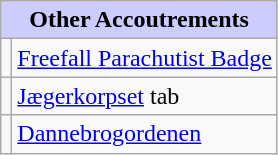<table class="wikitable">
<tr style="background:#ccf; text-align:center;">
<td colspan=2><strong>Other Accoutrements</strong></td>
</tr>
<tr>
<td align=center></td>
<td><a href='#'>Freefall Parachutist Badge</a></td>
</tr>
<tr>
<td align=center></td>
<td><a href='#'>Jægerkorpset</a> tab</td>
</tr>
<tr>
<td></td>
<td><a href='#'>Dannebrogordenen</a></td>
</tr>
</table>
